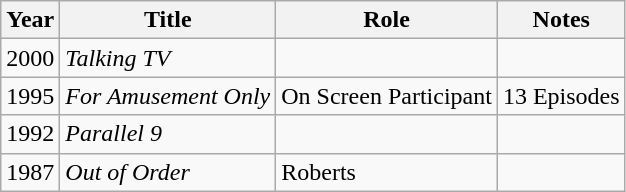<table class="wikitable">
<tr>
<th>Year</th>
<th>Title</th>
<th>Role</th>
<th>Notes</th>
</tr>
<tr>
<td>2000</td>
<td><em>Talking TV</em></td>
<td></td>
<td></td>
</tr>
<tr>
<td>1995</td>
<td><em>For Amusement Only</em></td>
<td>On Screen Participant</td>
<td>13 Episodes</td>
</tr>
<tr>
<td>1992</td>
<td><em>Parallel 9</em></td>
<td></td>
<td></td>
</tr>
<tr>
<td>1987</td>
<td><em>Out of Order</em></td>
<td>Roberts</td>
<td></td>
</tr>
</table>
